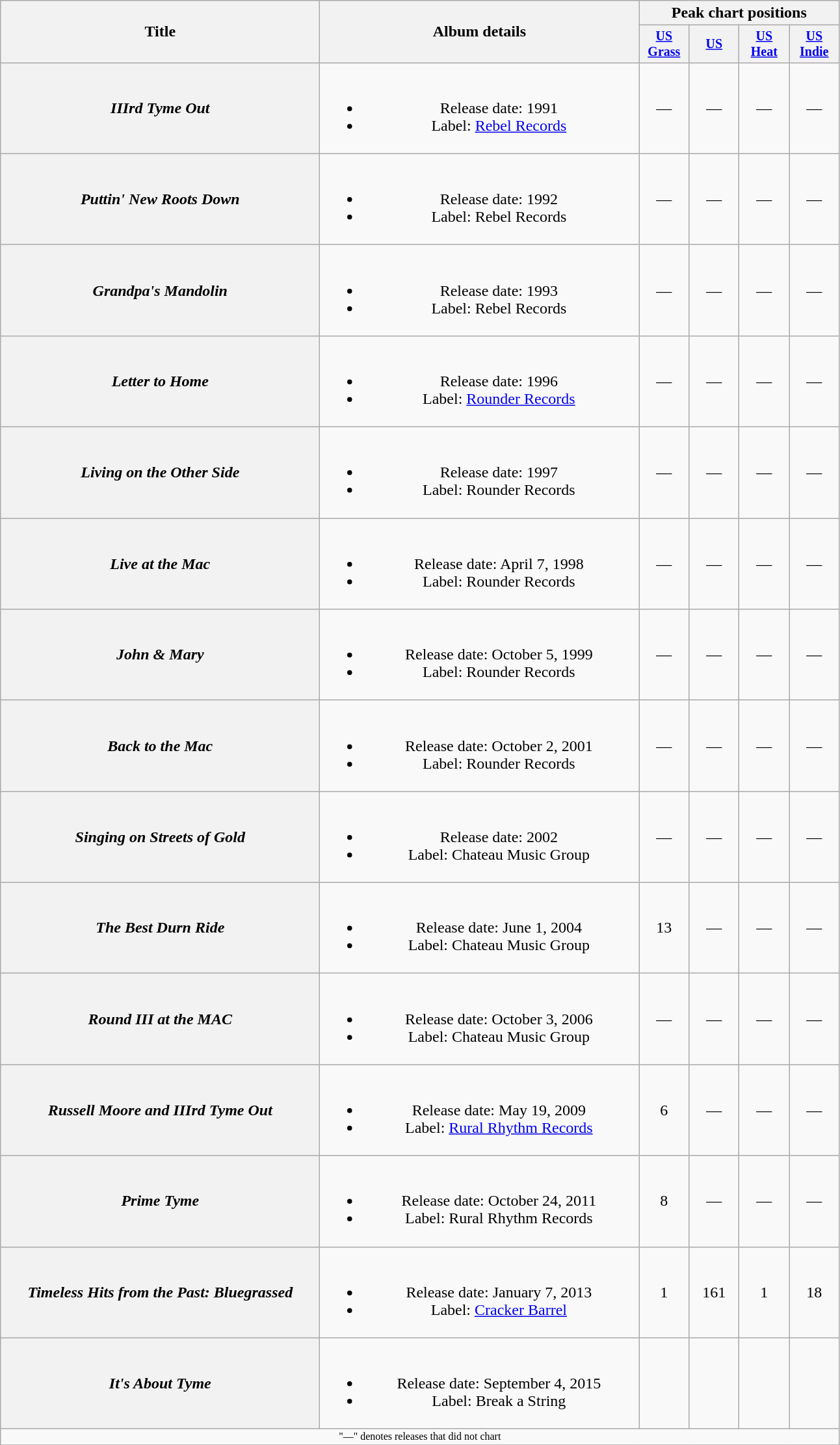<table class="wikitable plainrowheaders" style="text-align:center;">
<tr>
<th rowspan="2" style="width:20em;">Title</th>
<th rowspan="2" style="width:20em;">Album details</th>
<th colspan="4">Peak chart positions</th>
</tr>
<tr style="font-size:smaller;">
<th width="45"><a href='#'>US Grass</a></th>
<th width="45"><a href='#'>US</a></th>
<th width="45"><a href='#'>US Heat</a></th>
<th width="45"><a href='#'>US Indie</a></th>
</tr>
<tr>
<th scope="row"><em>IIIrd Tyme Out</em></th>
<td><br><ul><li>Release date: 1991</li><li>Label: <a href='#'>Rebel Records</a></li></ul></td>
<td>—</td>
<td>—</td>
<td>—</td>
<td>—</td>
</tr>
<tr>
<th scope="row"><em>Puttin' New Roots Down</em></th>
<td><br><ul><li>Release date: 1992</li><li>Label: Rebel Records</li></ul></td>
<td>—</td>
<td>—</td>
<td>—</td>
<td>—</td>
</tr>
<tr>
<th scope="row"><em>Grandpa's Mandolin</em></th>
<td><br><ul><li>Release date: 1993</li><li>Label: Rebel Records</li></ul></td>
<td>—</td>
<td>—</td>
<td>—</td>
<td>—</td>
</tr>
<tr>
<th scope="row"><em>Letter to Home</em></th>
<td><br><ul><li>Release date: 1996</li><li>Label: <a href='#'>Rounder Records</a></li></ul></td>
<td>—</td>
<td>—</td>
<td>—</td>
<td>—</td>
</tr>
<tr>
<th scope="row"><em>Living on the Other Side</em></th>
<td><br><ul><li>Release date: 1997</li><li>Label: Rounder Records</li></ul></td>
<td>—</td>
<td>—</td>
<td>—</td>
<td>—</td>
</tr>
<tr>
<th scope="row"><em>Live at the Mac</em></th>
<td><br><ul><li>Release date: April 7, 1998</li><li>Label: Rounder Records</li></ul></td>
<td>—</td>
<td>—</td>
<td>—</td>
<td>—</td>
</tr>
<tr>
<th scope="row"><em>John & Mary</em></th>
<td><br><ul><li>Release date: October 5, 1999</li><li>Label: Rounder Records</li></ul></td>
<td>—</td>
<td>—</td>
<td>—</td>
<td>—</td>
</tr>
<tr>
<th scope="row"><em>Back to the Mac</em></th>
<td><br><ul><li>Release date: October 2, 2001</li><li>Label: Rounder Records</li></ul></td>
<td>—</td>
<td>—</td>
<td>—</td>
<td>—</td>
</tr>
<tr>
<th scope="row"><em>Singing on Streets of Gold</em></th>
<td><br><ul><li>Release date: 2002</li><li>Label: Chateau Music Group</li></ul></td>
<td>—</td>
<td>—</td>
<td>—</td>
<td>—</td>
</tr>
<tr>
<th scope="row"><em>The Best Durn Ride</em></th>
<td><br><ul><li>Release date: June 1, 2004</li><li>Label: Chateau Music Group</li></ul></td>
<td>13</td>
<td>—</td>
<td>—</td>
<td>—</td>
</tr>
<tr>
<th scope="row"><em>Round III at the MAC</em></th>
<td><br><ul><li>Release date: October 3, 2006</li><li>Label: Chateau Music Group</li></ul></td>
<td>—</td>
<td>—</td>
<td>—</td>
<td>—</td>
</tr>
<tr>
<th scope="row"><em>Russell Moore and IIIrd Tyme Out</em></th>
<td><br><ul><li>Release date: May 19, 2009</li><li>Label: <a href='#'>Rural Rhythm Records</a></li></ul></td>
<td>6</td>
<td>—</td>
<td>—</td>
<td>—</td>
</tr>
<tr>
<th scope="row"><em>Prime Tyme</em></th>
<td><br><ul><li>Release date: October 24, 2011</li><li>Label: Rural Rhythm Records</li></ul></td>
<td>8</td>
<td>—</td>
<td>—</td>
<td>—</td>
</tr>
<tr>
<th scope="row"><em>Timeless Hits from the Past: Bluegrassed</em></th>
<td><br><ul><li>Release date: January 7, 2013</li><li>Label: <a href='#'>Cracker Barrel</a></li></ul></td>
<td>1</td>
<td>161</td>
<td>1</td>
<td>18</td>
</tr>
<tr>
<th scope="row"><em>It's About Tyme</em></th>
<td><br><ul><li>Release date: September 4, 2015</li><li>Label: Break a String</li></ul></td>
<td></td>
<td></td>
<td></td>
<td></td>
</tr>
<tr>
<td colspan="6" style="font-size:8pt">"—" denotes releases that did not chart</td>
</tr>
<tr>
</tr>
</table>
